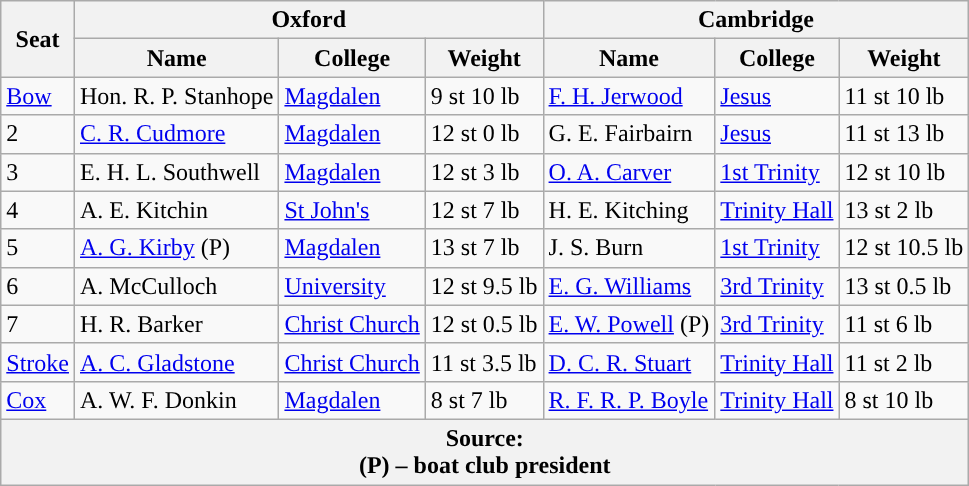<table class="wikitable">
<tr>
<th rowspan="2" scope="col">Seat</th>
<th colspan="3" scope="col">Oxford <br> </th>
<th colspan="3" scope="col">Cambridge <br> </th>
</tr>
<tr>
<th>Name</th>
<th>College</th>
<th>Weight</th>
<th>Name</th>
<th>College</th>
<th>Weight</th>
</tr>
<tr>
<td><a href='#'>Bow</a></td>
<td>Hon. R. P. Stanhope</td>
<td><a href='#'>Magdalen</a></td>
<td>9 st 10 lb</td>
<td><a href='#'>F. H. Jerwood</a></td>
<td><a href='#'>Jesus</a></td>
<td>11 st 10 lb</td>
</tr>
<tr>
<td>2</td>
<td><a href='#'>C. R. Cudmore</a></td>
<td><a href='#'>Magdalen</a></td>
<td>12 st 0 lb</td>
<td>G. E. Fairbairn</td>
<td><a href='#'>Jesus</a></td>
<td>11 st 13 lb</td>
</tr>
<tr>
<td>3</td>
<td>E. H. L. Southwell</td>
<td><a href='#'>Magdalen</a></td>
<td>12 st 3 lb</td>
<td><a href='#'>O. A. Carver</a></td>
<td><a href='#'>1st Trinity</a></td>
<td>12 st 10 lb</td>
</tr>
<tr>
<td>4</td>
<td>A. E. Kitchin</td>
<td><a href='#'>St John's</a></td>
<td>12 st 7 lb</td>
<td>H. E. Kitching</td>
<td><a href='#'>Trinity Hall</a></td>
<td>13 st 2 lb</td>
</tr>
<tr>
<td>5</td>
<td><a href='#'>A. G. Kirby</a> (P)</td>
<td><a href='#'>Magdalen</a></td>
<td>13 st 7 lb</td>
<td>J. S. Burn</td>
<td><a href='#'>1st Trinity</a></td>
<td>12 st 10.5 lb</td>
</tr>
<tr>
<td>6</td>
<td>A. McCulloch</td>
<td><a href='#'>University</a></td>
<td>12 st 9.5 lb</td>
<td><a href='#'>E. G. Williams</a></td>
<td><a href='#'>3rd Trinity</a></td>
<td>13 st 0.5 lb</td>
</tr>
<tr>
<td>7</td>
<td>H. R. Barker</td>
<td><a href='#'>Christ Church</a></td>
<td>12 st 0.5 lb</td>
<td><a href='#'>E. W. Powell</a> (P)</td>
<td><a href='#'>3rd Trinity</a></td>
<td>11 st 6 lb</td>
</tr>
<tr>
<td><a href='#'>Stroke</a></td>
<td><a href='#'>A. C. Gladstone</a></td>
<td><a href='#'>Christ Church</a></td>
<td>11 st 3.5 lb</td>
<td><a href='#'>D. C. R. Stuart</a></td>
<td><a href='#'>Trinity Hall</a></td>
<td>11 st 2 lb</td>
</tr>
<tr>
<td><a href='#'>Cox</a></td>
<td>A. W. F. Donkin</td>
<td><a href='#'>Magdalen</a></td>
<td>8 st 7 lb</td>
<td><a href='#'>R. F. R. P. Boyle</a></td>
<td><a href='#'>Trinity Hall</a></td>
<td>8 st 10 lb</td>
</tr>
<tr>
<th colspan="7">Source:<br>(P) – boat club president</th>
</tr>
</table>
